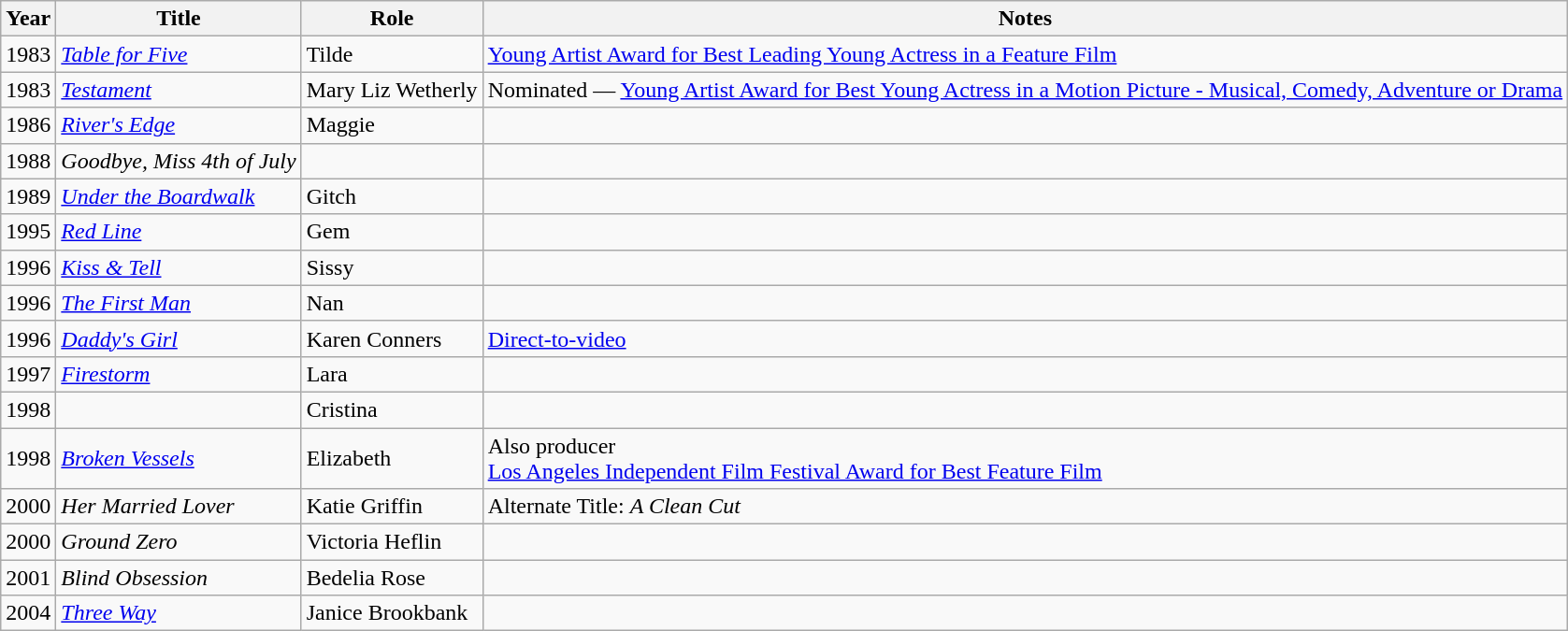<table class="wikitable sortable">
<tr>
<th>Year</th>
<th>Title</th>
<th>Role</th>
<th>Notes</th>
</tr>
<tr>
<td>1983</td>
<td><em><a href='#'>Table for Five</a></em></td>
<td>Tilde</td>
<td><a href='#'>Young Artist Award for Best Leading Young Actress in a Feature Film</a></td>
</tr>
<tr>
<td>1983</td>
<td><em><a href='#'>Testament</a></em></td>
<td>Mary Liz Wetherly</td>
<td>Nominated — <a href='#'>Young Artist Award for Best Young Actress in a Motion Picture - Musical, Comedy, Adventure or Drama</a></td>
</tr>
<tr>
<td>1986</td>
<td><em><a href='#'>River's Edge</a></em></td>
<td>Maggie</td>
<td></td>
</tr>
<tr>
<td>1988</td>
<td><em>Goodbye, Miss 4th of July</em></td>
<td></td>
<td></td>
</tr>
<tr>
<td>1989</td>
<td><em><a href='#'>Under the Boardwalk</a></em></td>
<td>Gitch</td>
<td></td>
</tr>
<tr>
<td>1995</td>
<td><em><a href='#'>Red Line</a></em></td>
<td>Gem</td>
<td></td>
</tr>
<tr>
<td>1996</td>
<td><em><a href='#'>Kiss & Tell</a></em></td>
<td>Sissy</td>
<td></td>
</tr>
<tr>
<td>1996</td>
<td><em><a href='#'>The First Man</a></em></td>
<td>Nan</td>
<td></td>
</tr>
<tr>
<td>1996</td>
<td><em><a href='#'>Daddy's Girl</a></em></td>
<td>Karen Conners</td>
<td><a href='#'>Direct-to-video</a></td>
</tr>
<tr>
<td>1997</td>
<td><em><a href='#'>Firestorm</a></em></td>
<td>Lara</td>
<td></td>
</tr>
<tr>
<td>1998</td>
<td><em></em></td>
<td>Cristina</td>
<td></td>
</tr>
<tr>
<td>1998</td>
<td><em><a href='#'>Broken Vessels</a></em></td>
<td>Elizabeth</td>
<td>Also producer<br><a href='#'>Los Angeles Independent Film Festival Award for Best Feature Film</a></td>
</tr>
<tr>
<td>2000</td>
<td><em>Her Married Lover</em></td>
<td>Katie Griffin</td>
<td>Alternate Title: <em>A Clean Cut</em></td>
</tr>
<tr>
<td>2000</td>
<td><em>Ground Zero</em></td>
<td>Victoria Heflin</td>
<td></td>
</tr>
<tr>
<td>2001</td>
<td><em>Blind Obsession</em></td>
<td>Bedelia Rose</td>
<td></td>
</tr>
<tr>
<td>2004</td>
<td><em><a href='#'>Three Way</a></em></td>
<td>Janice Brookbank</td>
<td></td>
</tr>
</table>
